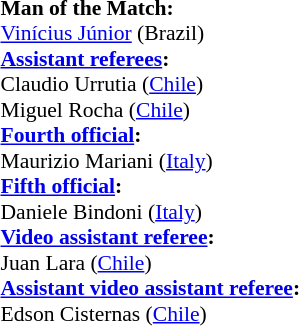<table width=50% style="font-size:90%">
<tr>
<td><br><strong>Man of the Match:</strong>
<br><a href='#'>Vinícius Júnior</a> (Brazil)<br><strong><a href='#'>Assistant referees</a>:</strong>
<br>Claudio Urrutia (<a href='#'>Chile</a>)
<br>Miguel Rocha (<a href='#'>Chile</a>)
<br><strong><a href='#'>Fourth official</a>:</strong>
<br>Maurizio Mariani (<a href='#'>Italy</a>)
<br><strong><a href='#'>Fifth official</a>:</strong>
<br>Daniele Bindoni (<a href='#'>Italy</a>)
<br><strong><a href='#'>Video assistant referee</a>:</strong>
<br>Juan Lara (<a href='#'>Chile</a>)
<br><strong><a href='#'>Assistant video assistant referee</a>:</strong>
<br>Edson Cisternas (<a href='#'>Chile</a>)</td>
</tr>
</table>
